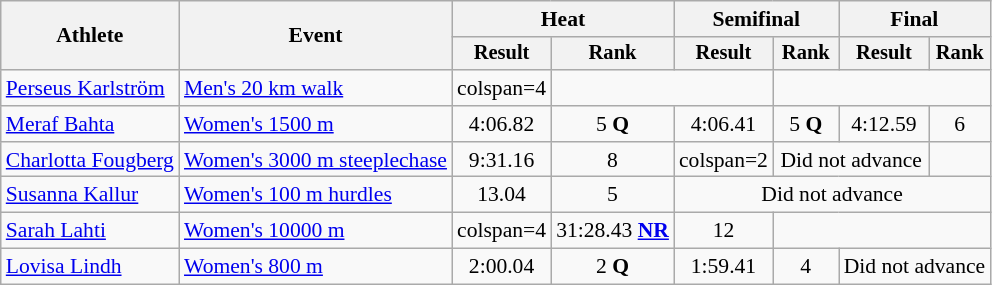<table class="wikitable" style="font-size:90%">
<tr>
<th rowspan="2">Athlete</th>
<th rowspan="2">Event</th>
<th colspan="2">Heat</th>
<th colspan="2">Semifinal</th>
<th colspan="2">Final</th>
</tr>
<tr style="font-size:95%">
<th>Result</th>
<th>Rank</th>
<th>Result</th>
<th>Rank</th>
<th>Result</th>
<th>Rank</th>
</tr>
<tr align=center>
<td align=left><a href='#'>Perseus Karlström</a></td>
<td align=left><a href='#'>Men's 20 km walk</a></td>
<td>colspan=4 </td>
<td colspan=2></td>
</tr>
<tr align=center>
<td align=left><a href='#'>Meraf Bahta</a></td>
<td align=left><a href='#'>Women's 1500 m</a></td>
<td>4:06.82</td>
<td>5 <strong>Q</strong></td>
<td>4:06.41</td>
<td>5 <strong>Q</strong></td>
<td>4:12.59</td>
<td>6</td>
</tr>
<tr align=center>
<td align=left><a href='#'>Charlotta Fougberg</a></td>
<td align=left><a href='#'>Women's 3000 m steeplechase</a></td>
<td>9:31.16</td>
<td>8</td>
<td>colspan=2 </td>
<td colspan=2>Did not advance</td>
</tr>
<tr align=center>
<td align=left><a href='#'>Susanna Kallur</a></td>
<td align=left><a href='#'>Women's 100 m hurdles</a></td>
<td>13.04</td>
<td>5</td>
<td colspan=4>Did not advance</td>
</tr>
<tr align=center>
<td align=left><a href='#'>Sarah Lahti</a></td>
<td align=left><a href='#'>Women's 10000 m</a></td>
<td>colspan=4 </td>
<td>31:28.43 <strong><a href='#'>NR</a></strong></td>
<td>12</td>
</tr>
<tr align=center>
<td align=left><a href='#'>Lovisa Lindh</a></td>
<td align=left><a href='#'>Women's 800 m</a></td>
<td>2:00.04</td>
<td>2 <strong>Q</strong></td>
<td>1:59.41</td>
<td>4</td>
<td colspan=2>Did not advance</td>
</tr>
</table>
